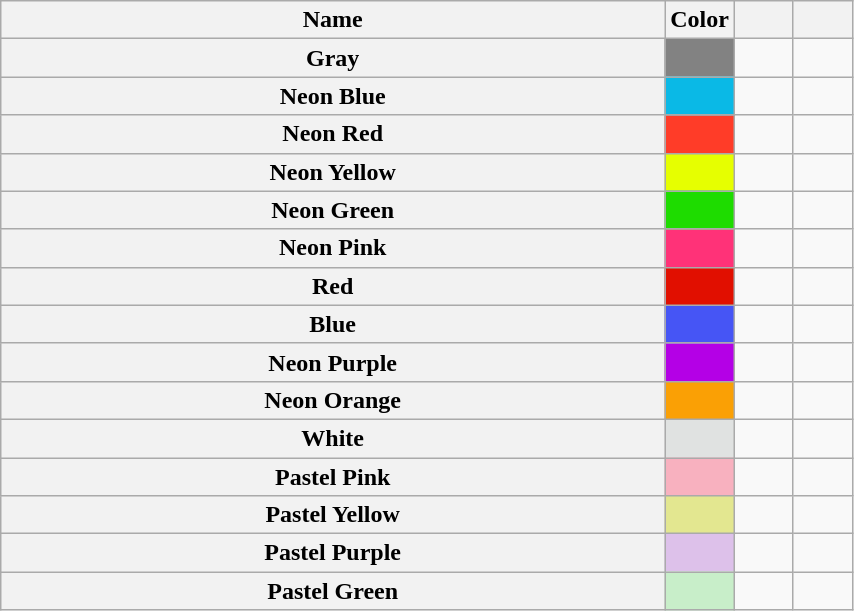<table class="wikitable plainrowheaders" style="display:inline-table; width:45%; font-size:100%; margin:1em auto;">
<tr>
<th>Name</th>
<th style="width:2em;">Color</th>
<th style="width:2em;"></th>
<th style="width:2em;"></th>
</tr>
<tr>
<th scope="row">Gray</th>
<td style="background: #828282"></td>
<td></td>
<td></td>
</tr>
<tr>
<th scope="row">Neon Blue</th>
<td style="background: #0AB9E6"></td>
<td></td>
<td></td>
</tr>
<tr>
<th scope="row">Neon Red</th>
<td style="background: #FF3C28"></td>
<td></td>
<td></td>
</tr>
<tr>
<th scope="row">Neon Yellow</th>
<td style="background: #E6FF00"></td>
<td></td>
<td></td>
</tr>
<tr>
<th scope="row">Neon Green</th>
<td style="background: #1EDC00"></td>
<td></td>
<td></td>
</tr>
<tr>
<th scope="row">Neon Pink</th>
<td style="background: #FF3278"></td>
<td></td>
<td></td>
</tr>
<tr>
<th scope="row">Red</th>
<td style="background: #E10F00"></td>
<td></td>
<td></td>
</tr>
<tr>
<th scope="row">Blue</th>
<td style="background: #4655F5"></td>
<td></td>
<td></td>
</tr>
<tr>
<th scope="row">Neon Purple</th>
<td style="background: #B400E6"></td>
<td></td>
<td></td>
</tr>
<tr>
<th scope="row">Neon Orange</th>
<td style="background: #FAA005"></td>
<td> </td>
<td></td>
</tr>
<tr>
<th scope="row">White</th>
<td style="background: #e0e2e1"></td>
<td></td>
<td></td>
</tr>
<tr>
<th scope="row">Pastel Pink</th>
<td style="background: #f8b1bf"></td>
<td></td>
<td></td>
</tr>
<tr>
<th scope="row">Pastel Yellow</th>
<td style="background: #e3e790"></td>
<td> </td>
<td></td>
</tr>
<tr>
<th scope="row">Pastel Purple</th>
<td style="background: #ddc1ea"></td>
<td></td>
<td></td>
</tr>
<tr>
<th scope="row">Pastel Green</th>
<td style="background: #c8eec9"></td>
<td> </td>
<td></td>
</tr>
</table>
